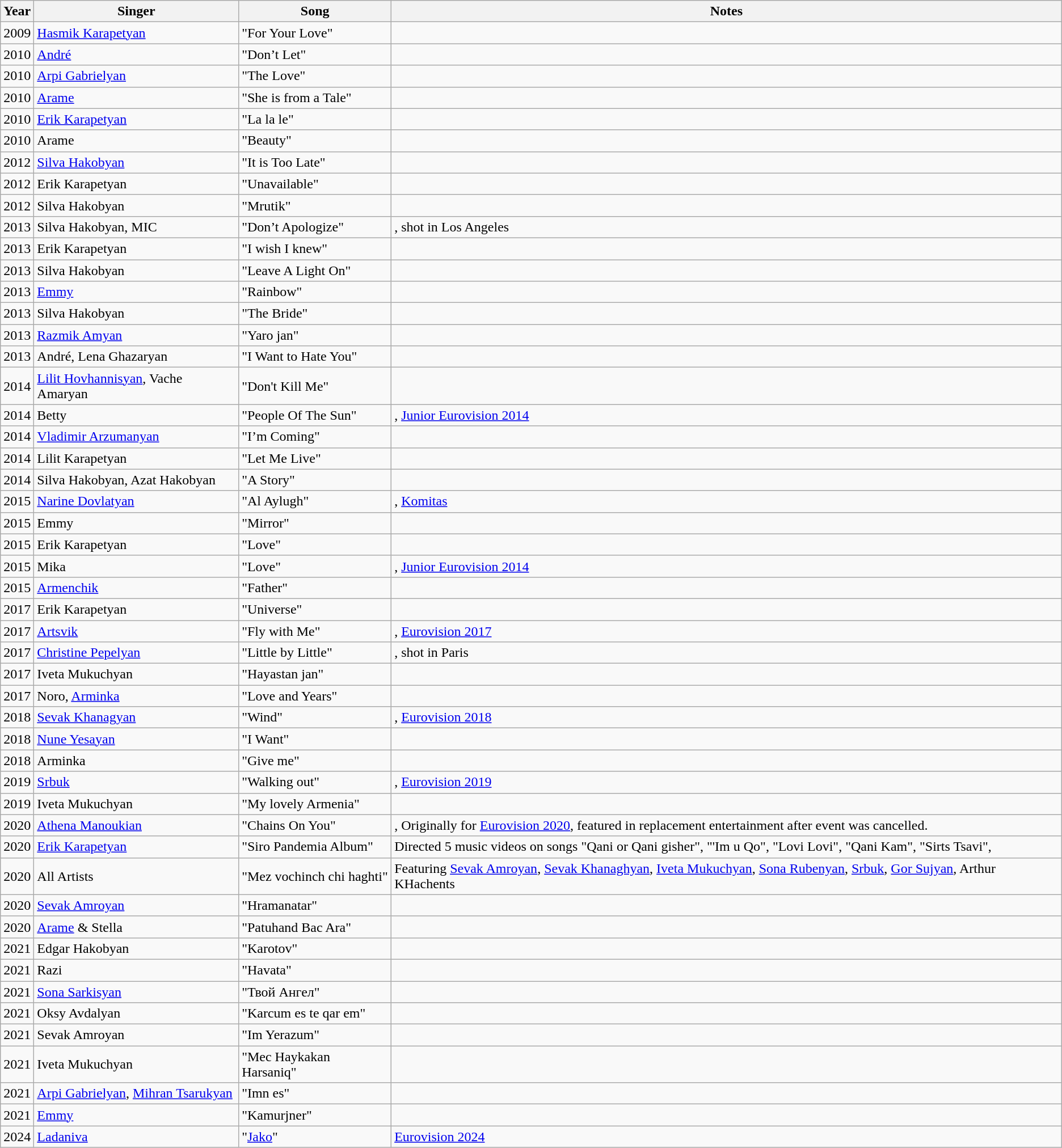<table class="wikitable">
<tr>
<th>Year</th>
<th>Singer</th>
<th>Song</th>
<th>Notes</th>
</tr>
<tr>
<td>2009</td>
<td><a href='#'>Hasmik Karapetyan</a></td>
<td>"For Your Love"</td>
<td></td>
</tr>
<tr>
<td>2010</td>
<td><a href='#'>André</a></td>
<td>"Don’t Let"</td>
<td></td>
</tr>
<tr>
<td>2010</td>
<td><a href='#'>Arpi Gabrielyan</a></td>
<td>"The Love"</td>
<td></td>
</tr>
<tr>
<td>2010</td>
<td><a href='#'>Arame</a></td>
<td>"She is from a Tale"</td>
<td></td>
</tr>
<tr>
<td>2010</td>
<td><a href='#'>Erik Karapetyan</a></td>
<td>"La la le"</td>
<td></td>
</tr>
<tr>
<td>2010</td>
<td>Arame</td>
<td>"Beauty"</td>
<td></td>
</tr>
<tr>
<td>2012</td>
<td><a href='#'>Silva Hakobyan</a></td>
<td>"It is Too Late"</td>
<td></td>
</tr>
<tr>
<td>2012</td>
<td>Erik Karapetyan</td>
<td>"Unavailable"</td>
<td></td>
</tr>
<tr>
<td>2012</td>
<td>Silva Hakobyan</td>
<td>"Mrutik"</td>
<td></td>
</tr>
<tr>
<td>2013</td>
<td>Silva Hakobyan, MIC</td>
<td>"Don’t Apologize"</td>
<td>, shot in Los Angeles</td>
</tr>
<tr>
<td>2013</td>
<td>Erik Karapetyan</td>
<td>"I wish I knew"</td>
<td></td>
</tr>
<tr>
<td>2013</td>
<td>Silva Hakobyan</td>
<td>"Leave A Light On"</td>
<td></td>
</tr>
<tr>
<td>2013</td>
<td><a href='#'>Emmy</a></td>
<td>"Rainbow"</td>
<td></td>
</tr>
<tr>
<td>2013</td>
<td>Silva Hakobyan</td>
<td>"The Bride"</td>
<td></td>
</tr>
<tr>
<td>2013</td>
<td><a href='#'>Razmik Amyan</a></td>
<td>"Yaro jan"</td>
<td></td>
</tr>
<tr>
<td>2013</td>
<td>André, Lena Ghazaryan</td>
<td>"I Want to Hate You"</td>
<td></td>
</tr>
<tr>
<td>2014</td>
<td><a href='#'>Lilit Hovhannisyan</a>, Vache Amaryan</td>
<td>"Don't Kill Me"</td>
<td></td>
</tr>
<tr>
<td>2014</td>
<td>Betty</td>
<td>"People Of The Sun"</td>
<td>, <a href='#'>Junior Eurovision 2014</a></td>
</tr>
<tr>
<td>2014</td>
<td><a href='#'>Vladimir Arzumanyan</a></td>
<td>"I’m Coming"</td>
<td></td>
</tr>
<tr>
<td>2014</td>
<td>Lilit Karapetyan</td>
<td>"Let Me Live"</td>
<td></td>
</tr>
<tr>
<td>2014</td>
<td>Silva Hakobyan, Azat Hakobyan</td>
<td>"A Story"</td>
<td></td>
</tr>
<tr>
<td>2015</td>
<td><a href='#'>Narine Dovlatyan</a></td>
<td>"Al Aylugh"</td>
<td>, <a href='#'>Komitas</a></td>
</tr>
<tr>
<td>2015</td>
<td>Emmy</td>
<td>"Mirror"</td>
<td></td>
</tr>
<tr>
<td>2015</td>
<td>Erik Karapetyan</td>
<td>"Love"</td>
<td></td>
</tr>
<tr>
<td>2015</td>
<td>Mika</td>
<td>"Love"</td>
<td>, <a href='#'>Junior Eurovision 2014</a></td>
</tr>
<tr>
<td>2015</td>
<td><a href='#'>Armenchik</a></td>
<td>"Father"</td>
<td></td>
</tr>
<tr>
<td>2017</td>
<td>Erik Karapetyan</td>
<td>"Universe"</td>
<td></td>
</tr>
<tr>
<td>2017</td>
<td><a href='#'>Artsvik</a></td>
<td>"Fly with Me"</td>
<td>, <a href='#'>Eurovision 2017</a></td>
</tr>
<tr>
<td>2017</td>
<td><a href='#'>Christine Pepelyan</a></td>
<td>"Little by Little"</td>
<td>, shot in Paris</td>
</tr>
<tr>
<td>2017</td>
<td>Iveta Mukuchyan</td>
<td>"Hayastan jan"</td>
<td></td>
</tr>
<tr>
<td>2017</td>
<td>Noro, <a href='#'>Arminka</a></td>
<td>"Love and Years"</td>
<td></td>
</tr>
<tr>
<td>2018</td>
<td><a href='#'>Sevak Khanagyan</a></td>
<td>"Wind"</td>
<td>, <a href='#'>Eurovision 2018</a></td>
</tr>
<tr>
<td>2018</td>
<td><a href='#'>Nune Yesayan</a></td>
<td>"I Want"</td>
<td></td>
</tr>
<tr>
<td>2018</td>
<td>Arminka</td>
<td>"Give me"</td>
<td></td>
</tr>
<tr>
<td>2019</td>
<td><a href='#'>Srbuk</a></td>
<td>"Walking out"</td>
<td>, <a href='#'>Eurovision 2019</a></td>
</tr>
<tr>
<td>2019</td>
<td>Iveta Mukuchyan</td>
<td>"My lovely Armenia"</td>
<td></td>
</tr>
<tr>
<td>2020</td>
<td><a href='#'>Athena Manoukian</a></td>
<td>"Chains On You"</td>
<td>, Originally for <a href='#'>Eurovision 2020</a>, featured in replacement entertainment after event was cancelled.</td>
</tr>
<tr>
<td>2020</td>
<td><a href='#'>Erik Karapetyan</a></td>
<td>"Siro Pandemia Album"</td>
<td>Directed 5 music videos on songs "Qani or Qani gisher", "'Im u Qo", "Lovi Lovi", "Qani Kam", "Sirts Tsavi",</td>
</tr>
<tr>
<td>2020</td>
<td>All Artists</td>
<td>"Mez vochinch chi haghti"</td>
<td>Featuring <a href='#'>Sevak Amroyan</a>, <a href='#'>Sevak Khanaghyan</a>, <a href='#'>Iveta Mukuchyan</a>, <a href='#'>Sona Rubenyan</a>, <a href='#'>Srbuk</a>, <a href='#'>Gor Sujyan</a>, Arthur KHachents</td>
</tr>
<tr>
<td>2020</td>
<td><a href='#'>Sevak Amroyan</a></td>
<td>"Hramanatar"</td>
<td></td>
</tr>
<tr>
<td>2020</td>
<td><a href='#'>Arame</a> & Stella</td>
<td>"Patuhand Bac Ara"</td>
<td></td>
</tr>
<tr>
<td>2021</td>
<td>Edgar Hakobyan</td>
<td>"Karotov"</td>
<td></td>
</tr>
<tr>
<td>2021</td>
<td>Razi</td>
<td>"Havata"</td>
<td></td>
</tr>
<tr>
<td>2021</td>
<td><a href='#'>Sona Sarkisyan</a></td>
<td>"Твой Ангел"</td>
<td></td>
</tr>
<tr>
<td>2021</td>
<td>Oksy Avdalyan</td>
<td>"Karcum es te qar em"</td>
<td></td>
</tr>
<tr>
<td>2021</td>
<td>Sevak Amroyan</td>
<td>"Im Yerazum"</td>
<td></td>
</tr>
<tr>
<td>2021</td>
<td>Iveta Mukuchyan</td>
<td>"Mec Haykakan Harsaniq"</td>
<td></td>
</tr>
<tr>
<td>2021</td>
<td><a href='#'>Arpi Gabrielyan</a>, <a href='#'>Mihran Tsarukyan</a></td>
<td>"Imn es"</td>
<td></td>
</tr>
<tr>
<td>2021</td>
<td><a href='#'>Emmy</a></td>
<td>"Kamurjner"</td>
<td></td>
</tr>
<tr>
<td>2024</td>
<td><a href='#'>Ladaniva</a></td>
<td>"<a href='#'>Jako</a>"</td>
<td><a href='#'>Eurovision 2024</a></td>
</tr>
</table>
